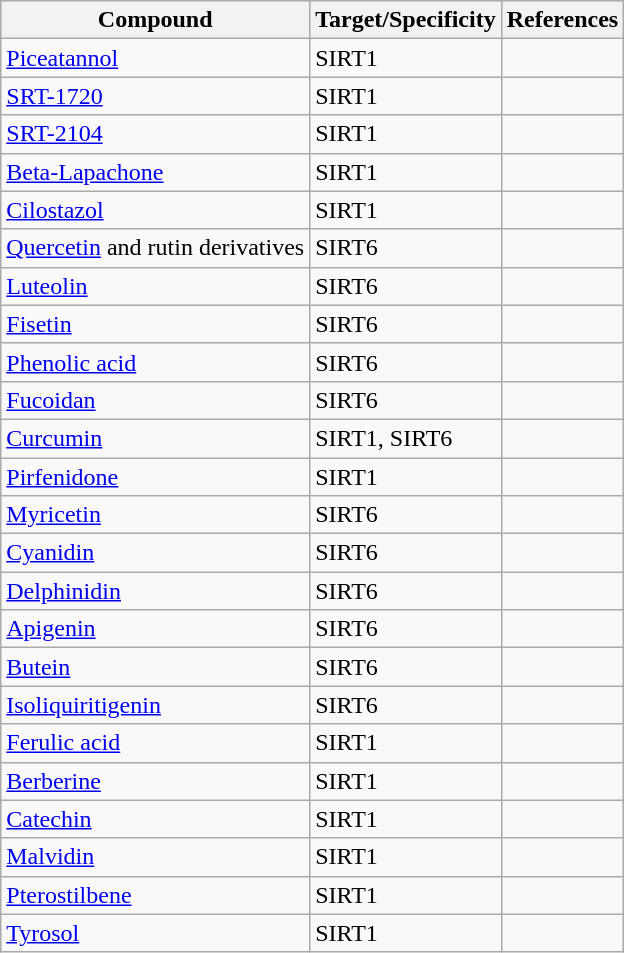<table class="wikitable sortable">
<tr>
<th>Compound</th>
<th>Target/Specificity</th>
<th>References</th>
</tr>
<tr>
<td><a href='#'>Piceatannol</a></td>
<td>SIRT1</td>
<td></td>
</tr>
<tr>
<td><a href='#'>SRT-1720</a></td>
<td>SIRT1</td>
<td></td>
</tr>
<tr>
<td><a href='#'>SRT-2104</a></td>
<td>SIRT1</td>
<td></td>
</tr>
<tr>
<td><a href='#'>Beta-Lapachone</a></td>
<td>SIRT1</td>
<td></td>
</tr>
<tr>
<td><a href='#'>Cilostazol</a></td>
<td>SIRT1</td>
<td></td>
</tr>
<tr>
<td><a href='#'>Quercetin</a> and rutin derivatives</td>
<td>SIRT6</td>
<td></td>
</tr>
<tr>
<td><a href='#'>Luteolin</a></td>
<td>SIRT6</td>
<td></td>
</tr>
<tr>
<td><a href='#'>Fisetin</a></td>
<td>SIRT6</td>
<td></td>
</tr>
<tr>
<td><a href='#'>Phenolic acid</a></td>
<td>SIRT6</td>
<td></td>
</tr>
<tr>
<td><a href='#'>Fucoidan</a></td>
<td>SIRT6</td>
<td></td>
</tr>
<tr>
<td><a href='#'>Curcumin</a></td>
<td>SIRT1, SIRT6</td>
<td></td>
</tr>
<tr>
<td><a href='#'>Pirfenidone</a></td>
<td>SIRT1</td>
<td></td>
</tr>
<tr>
<td><a href='#'>Myricetin</a></td>
<td>SIRT6</td>
<td></td>
</tr>
<tr>
<td><a href='#'>Cyanidin</a></td>
<td>SIRT6</td>
<td></td>
</tr>
<tr>
<td><a href='#'>Delphinidin</a></td>
<td>SIRT6</td>
<td></td>
</tr>
<tr>
<td><a href='#'>Apigenin</a></td>
<td>SIRT6</td>
<td></td>
</tr>
<tr>
<td><a href='#'>Butein</a></td>
<td>SIRT6</td>
<td></td>
</tr>
<tr>
<td><a href='#'>Isoliquiritigenin</a></td>
<td>SIRT6</td>
<td></td>
</tr>
<tr>
<td><a href='#'>Ferulic acid</a></td>
<td>SIRT1</td>
<td></td>
</tr>
<tr>
<td><a href='#'>Berberine</a></td>
<td>SIRT1</td>
<td></td>
</tr>
<tr>
<td><a href='#'>Catechin</a></td>
<td>SIRT1</td>
<td></td>
</tr>
<tr>
<td><a href='#'>Malvidin</a></td>
<td>SIRT1</td>
<td></td>
</tr>
<tr>
<td><a href='#'>Pterostilbene</a></td>
<td>SIRT1</td>
<td></td>
</tr>
<tr>
<td><a href='#'>Tyrosol</a></td>
<td>SIRT1</td>
<td></td>
</tr>
</table>
